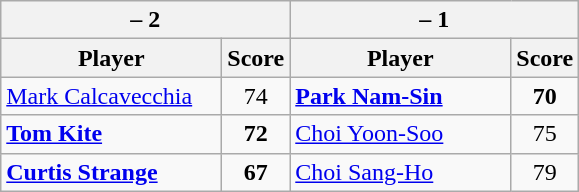<table class=wikitable>
<tr>
<th colspan=2> – 2</th>
<th colspan=2> – 1</th>
</tr>
<tr>
<th width=140>Player</th>
<th>Score</th>
<th width=140>Player</th>
<th>Score</th>
</tr>
<tr>
<td><a href='#'>Mark Calcavecchia</a></td>
<td align=center>74</td>
<td><strong><a href='#'>Park Nam-Sin</a></strong></td>
<td align=center><strong>70</strong></td>
</tr>
<tr>
<td><strong><a href='#'>Tom Kite</a></strong></td>
<td align=center><strong>72</strong></td>
<td><a href='#'>Choi Yoon-Soo</a></td>
<td align=center>75</td>
</tr>
<tr>
<td><strong><a href='#'>Curtis Strange</a></strong></td>
<td align=center><strong>67</strong></td>
<td><a href='#'>Choi Sang-Ho</a></td>
<td align=center>79</td>
</tr>
</table>
